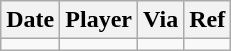<table class="wikitable">
<tr>
<th>Date</th>
<th>Player</th>
<th>Via</th>
<th>Ref</th>
</tr>
<tr>
<td></td>
<td></td>
<td></td>
<td></td>
</tr>
</table>
